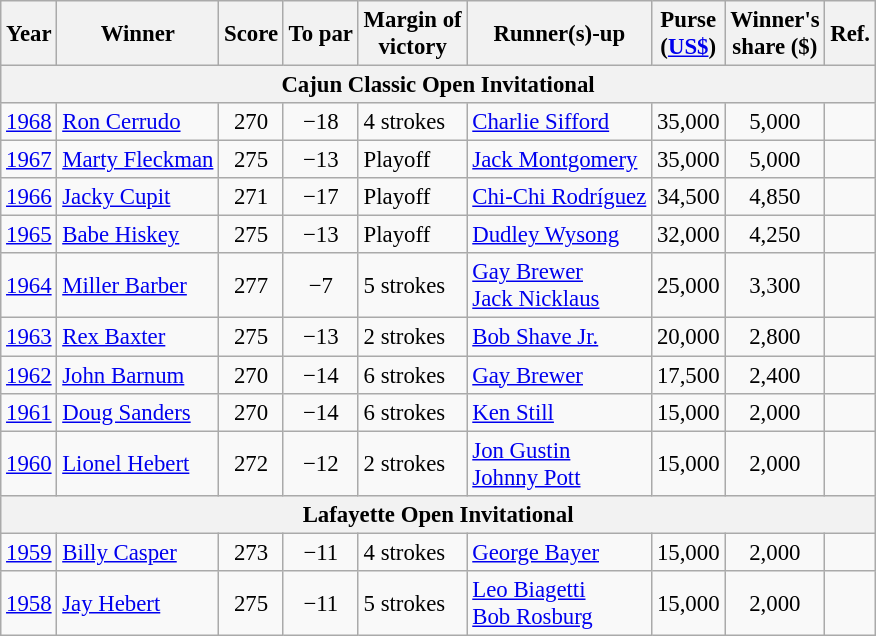<table class=wikitable style="font-size:95%">
<tr>
<th>Year</th>
<th>Winner</th>
<th>Score</th>
<th>To par</th>
<th>Margin of<br>victory</th>
<th>Runner(s)-up</th>
<th>Purse<br>(<a href='#'>US$</a>)</th>
<th>Winner's<br>share ($)</th>
<th>Ref.</th>
</tr>
<tr>
<th colspan=9>Cajun Classic Open Invitational</th>
</tr>
<tr>
<td><a href='#'>1968</a></td>
<td> <a href='#'>Ron Cerrudo</a></td>
<td align=center>270</td>
<td align=center>−18</td>
<td>4 strokes</td>
<td> <a href='#'>Charlie Sifford</a></td>
<td align=center>35,000</td>
<td align=center>5,000</td>
<td></td>
</tr>
<tr>
<td><a href='#'>1967</a></td>
<td> <a href='#'>Marty Fleckman</a></td>
<td align=center>275</td>
<td align=center>−13</td>
<td>Playoff</td>
<td> <a href='#'>Jack Montgomery</a></td>
<td align=center>35,000</td>
<td align=center>5,000</td>
<td></td>
</tr>
<tr>
<td><a href='#'>1966</a></td>
<td> <a href='#'>Jacky Cupit</a></td>
<td align=center>271</td>
<td align=center>−17</td>
<td>Playoff</td>
<td> <a href='#'>Chi-Chi Rodríguez</a></td>
<td align=center>34,500</td>
<td align=center>4,850</td>
<td></td>
</tr>
<tr>
<td><a href='#'>1965</a></td>
<td> <a href='#'>Babe Hiskey</a></td>
<td align=center>275</td>
<td align=center>−13</td>
<td>Playoff</td>
<td> <a href='#'>Dudley Wysong</a></td>
<td align=center>32,000</td>
<td align=center>4,250</td>
<td></td>
</tr>
<tr>
<td><a href='#'>1964</a></td>
<td> <a href='#'>Miller Barber</a></td>
<td align=center>277</td>
<td align=center>−7</td>
<td>5 strokes</td>
<td> <a href='#'>Gay Brewer</a><br> <a href='#'>Jack Nicklaus</a></td>
<td align=center>25,000</td>
<td align=center>3,300</td>
<td></td>
</tr>
<tr>
<td><a href='#'>1963</a></td>
<td> <a href='#'>Rex Baxter</a></td>
<td align=center>275</td>
<td align=center>−13</td>
<td>2 strokes</td>
<td> <a href='#'>Bob Shave Jr.</a></td>
<td align=center>20,000</td>
<td align=center>2,800</td>
<td></td>
</tr>
<tr>
<td><a href='#'>1962</a></td>
<td> <a href='#'>John Barnum</a></td>
<td align=center>270</td>
<td align=center>−14</td>
<td>6 strokes</td>
<td> <a href='#'>Gay Brewer</a></td>
<td align=center>17,500</td>
<td align=center>2,400</td>
<td></td>
</tr>
<tr>
<td><a href='#'>1961</a></td>
<td> <a href='#'>Doug Sanders</a></td>
<td align=center>270</td>
<td align=center>−14</td>
<td>6 strokes</td>
<td> <a href='#'>Ken Still</a></td>
<td align=center>15,000</td>
<td align=center>2,000</td>
<td></td>
</tr>
<tr>
<td><a href='#'>1960</a></td>
<td> <a href='#'>Lionel Hebert</a></td>
<td align=center>272</td>
<td align=center>−12</td>
<td>2 strokes</td>
<td> <a href='#'>Jon Gustin</a><br> <a href='#'>Johnny Pott</a></td>
<td align=center>15,000</td>
<td align=center>2,000</td>
<td></td>
</tr>
<tr>
<th colspan=9>Lafayette Open Invitational</th>
</tr>
<tr>
<td><a href='#'>1959</a></td>
<td> <a href='#'>Billy Casper</a></td>
<td align=center>273</td>
<td align=center>−11</td>
<td>4 strokes</td>
<td> <a href='#'>George Bayer</a></td>
<td align=center>15,000</td>
<td align=center>2,000</td>
<td></td>
</tr>
<tr>
<td><a href='#'>1958</a></td>
<td> <a href='#'>Jay Hebert</a></td>
<td align=center>275</td>
<td align=center>−11</td>
<td>5 strokes</td>
<td> <a href='#'>Leo Biagetti</a><br> <a href='#'>Bob Rosburg</a></td>
<td align=center>15,000</td>
<td align=center>2,000</td>
<td></td>
</tr>
</table>
